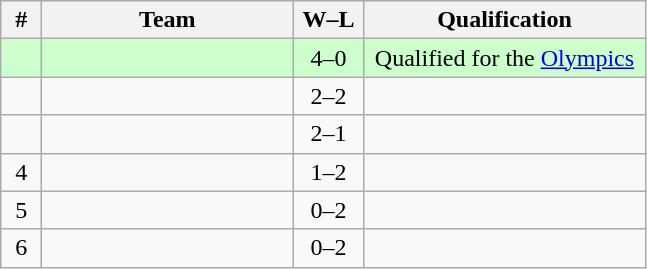<table class=wikitable style="text-align:center;">
<tr>
<th width=20px>#</th>
<th width=160px>Team</th>
<th width=40px>W–L</th>
<th width=180px>Qualification</th>
</tr>
<tr bgcolor=#CCFFCC>
<td></td>
<td align=left></td>
<td>4–0</td>
<td>Qualified for the <a href='#'>Olympics</a></td>
</tr>
<tr>
<td></td>
<td align=left></td>
<td>2–2</td>
<td></td>
</tr>
<tr>
<td></td>
<td align=left></td>
<td>2–1</td>
<td></td>
</tr>
<tr>
<td>4</td>
<td align=left></td>
<td>1–2</td>
<td></td>
</tr>
<tr>
<td>5</td>
<td align=left></td>
<td>0–2</td>
<td></td>
</tr>
<tr>
<td>6</td>
<td align=left></td>
<td>0–2</td>
<td></td>
</tr>
</table>
